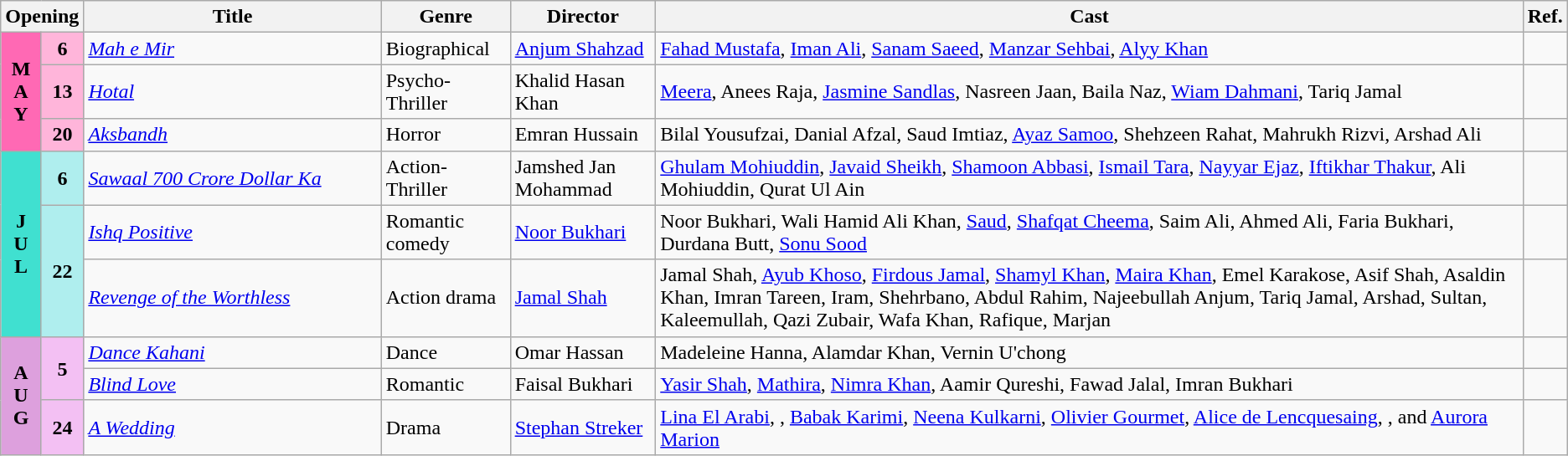<table class="wikitable">
<tr text-align:center;">
<th colspan="2"><strong>Opening</strong></th>
<th style="width:19%;"><strong>Title</strong></th>
<th><strong>Genre</strong></th>
<th><strong>Director</strong></th>
<th><strong>Cast</strong></th>
<th><strong>Ref.</strong></th>
</tr>
<tr>
<td rowspan="3" style="text-align:center; background:hotPink;"><strong>M<br>A<br>Y</strong></td>
<td style="text-align:center; textcolor:#000; background:#ffb5da;"><strong>6</strong></td>
<td><em><a href='#'>Mah e Mir</a></em></td>
<td>Biographical</td>
<td><a href='#'>Anjum Shahzad</a></td>
<td><a href='#'>Fahad Mustafa</a>, <a href='#'>Iman Ali</a>, <a href='#'>Sanam Saeed</a>, <a href='#'>Manzar Sehbai</a>, <a href='#'>Alyy Khan</a></td>
<td></td>
</tr>
<tr>
<td style="text-align:center; textcolor:#000; background:#ffb5da;"><strong>13</strong></td>
<td><em><a href='#'>Hotal</a></em></td>
<td>Psycho-Thriller</td>
<td>Khalid Hasan Khan</td>
<td><a href='#'>Meera</a>, Anees Raja, <a href='#'>Jasmine Sandlas</a>, Nasreen Jaan, Baila Naz, <a href='#'>Wiam Dahmani</a>, Tariq Jamal</td>
<td></td>
</tr>
<tr>
<td style="text-align:center; textcolor:#000; background:#ffb5da;"><strong>20</strong></td>
<td><em><a href='#'>Aksbandh</a></em></td>
<td>Horror</td>
<td>Emran Hussain</td>
<td>Bilal Yousufzai, Danial Afzal, Saud Imtiaz, <a href='#'>Ayaz Samoo</a>, Shehzeen Rahat, Mahrukh Rizvi, Arshad Ali</td>
<td></td>
</tr>
<tr>
<td rowspan="3" style="text-align:center; background:#40e0d0; textcolor:#000;"><strong>J<br>U<br>L</strong></td>
<td style="text-align:center; textcolor:#000; background:#afeeee;"><strong>6</strong></td>
<td><em><a href='#'>Sawaal 700 Crore Dollar Ka</a></em></td>
<td>Action-Thriller</td>
<td>Jamshed Jan Mohammad</td>
<td><a href='#'>Ghulam Mohiuddin</a>, <a href='#'>Javaid Sheikh</a>, <a href='#'>Shamoon Abbasi</a>, <a href='#'>Ismail Tara</a>, <a href='#'>Nayyar Ejaz</a>, <a href='#'>Iftikhar Thakur</a>, Ali Mohiuddin, Qurat Ul Ain</td>
<td></td>
</tr>
<tr>
<td rowspan="2" style="text-align:center; textcolor:#000; background:#afeeee;"><strong>22</strong></td>
<td><em><a href='#'>Ishq Positive</a></em></td>
<td>Romantic comedy</td>
<td><a href='#'>Noor Bukhari</a></td>
<td>Noor Bukhari, Wali Hamid Ali Khan, <a href='#'>Saud</a>, <a href='#'>Shafqat Cheema</a>, Saim Ali, Ahmed Ali, Faria Bukhari, Durdana Butt, <a href='#'>Sonu Sood</a></td>
<td></td>
</tr>
<tr>
<td><em><a href='#'>Revenge of the Worthless</a></em></td>
<td>Action drama</td>
<td><a href='#'>Jamal Shah</a></td>
<td>Jamal Shah, <a href='#'>Ayub Khoso</a>, <a href='#'>Firdous Jamal</a>, <a href='#'>Shamyl Khan</a>, <a href='#'>Maira Khan</a>, Emel Karakose, Asif Shah, Asaldin Khan, Imran Tareen, Iram, Shehrbano, Abdul Rahim, Najeebullah Anjum, Tariq Jamal, Arshad, Sultan, Kaleemullah, Qazi Zubair, Wafa Khan, Rafique, Marjan</td>
<td></td>
</tr>
<tr>
<td rowspan="3" style="text-align:center; background:plum;textcolor:#000;"><strong>A<br>U<br>G</strong></td>
<td rowspan="2" style="text-align:center; textcolor:#000; background:#f3c0f3;"><strong>5</strong></td>
<td><em><a href='#'>Dance Kahani</a></em></td>
<td>Dance</td>
<td>Omar Hassan</td>
<td>Madeleine Hanna, Alamdar Khan, Vernin U'chong</td>
<td></td>
</tr>
<tr>
<td><em><a href='#'>Blind Love</a></em></td>
<td>Romantic</td>
<td>Faisal Bukhari</td>
<td><a href='#'>Yasir Shah</a>, <a href='#'>Mathira</a>, <a href='#'>Nimra Khan</a>, Aamir Qureshi, Fawad Jalal, Imran Bukhari</td>
<td></td>
</tr>
<tr>
<td rowspan="1" style="text-align:center; textcolor:#000; background:#f3c0f3;"><strong>24</strong></td>
<td><em><a href='#'>A Wedding</a></em></td>
<td>Drama</td>
<td><a href='#'>Stephan Streker</a></td>
<td><a href='#'>Lina El Arabi</a>, , <a href='#'>Babak Karimi</a>, <a href='#'>Neena Kulkarni</a>, <a href='#'>Olivier Gourmet</a>, <a href='#'>Alice de Lencquesaing</a>, , and <a href='#'>Aurora Marion</a></td>
<td></td>
</tr>
</table>
